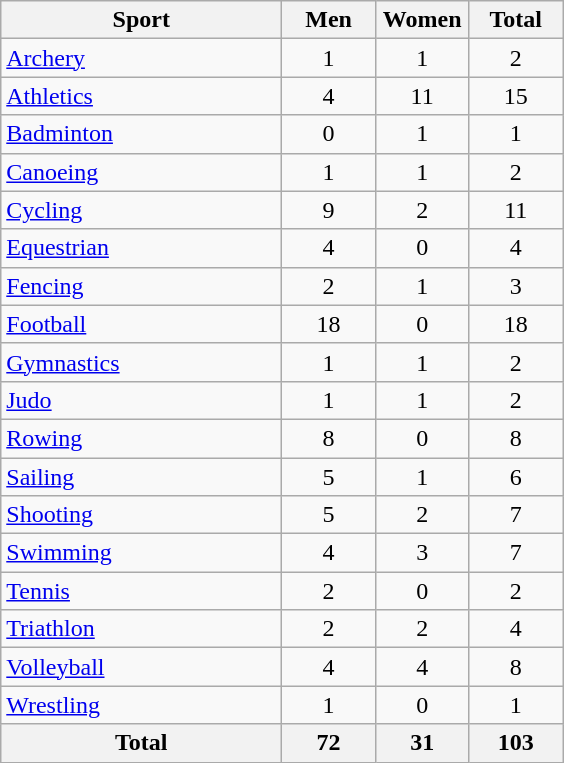<table class="wikitable sortable" style="text-align:center;">
<tr>
<th width=180>Sport</th>
<th width=55>Men</th>
<th width=55>Women</th>
<th width=55>Total</th>
</tr>
<tr>
<td align=left><a href='#'>Archery</a></td>
<td>1</td>
<td>1</td>
<td>2</td>
</tr>
<tr>
<td align=left><a href='#'>Athletics</a></td>
<td>4</td>
<td>11</td>
<td>15</td>
</tr>
<tr>
<td align=left><a href='#'>Badminton</a></td>
<td>0</td>
<td>1</td>
<td>1</td>
</tr>
<tr>
<td align=left><a href='#'>Canoeing</a></td>
<td>1</td>
<td>1</td>
<td>2</td>
</tr>
<tr>
<td align=left><a href='#'>Cycling</a></td>
<td>9</td>
<td>2</td>
<td>11</td>
</tr>
<tr>
<td align=left><a href='#'>Equestrian</a></td>
<td>4</td>
<td>0</td>
<td>4</td>
</tr>
<tr>
<td align=left><a href='#'>Fencing</a></td>
<td>2</td>
<td>1</td>
<td>3</td>
</tr>
<tr>
<td align=left><a href='#'>Football</a></td>
<td>18</td>
<td>0</td>
<td>18</td>
</tr>
<tr>
<td align=left><a href='#'>Gymnastics</a></td>
<td>1</td>
<td>1</td>
<td>2</td>
</tr>
<tr>
<td align=left><a href='#'>Judo</a></td>
<td>1</td>
<td>1</td>
<td>2</td>
</tr>
<tr>
<td align=left><a href='#'>Rowing</a></td>
<td>8</td>
<td>0</td>
<td>8</td>
</tr>
<tr>
<td align=left><a href='#'>Sailing</a></td>
<td>5</td>
<td>1</td>
<td>6</td>
</tr>
<tr>
<td align=left><a href='#'>Shooting</a></td>
<td>5</td>
<td>2</td>
<td>7</td>
</tr>
<tr>
<td align=left><a href='#'>Swimming</a></td>
<td>4</td>
<td>3</td>
<td>7</td>
</tr>
<tr>
<td align=left><a href='#'>Tennis</a></td>
<td>2</td>
<td>0</td>
<td>2</td>
</tr>
<tr>
<td align=left><a href='#'>Triathlon</a></td>
<td>2</td>
<td>2</td>
<td>4</td>
</tr>
<tr>
<td align=left><a href='#'>Volleyball</a></td>
<td>4</td>
<td>4</td>
<td>8</td>
</tr>
<tr>
<td align=left><a href='#'>Wrestling</a></td>
<td>1</td>
<td>0</td>
<td>1</td>
</tr>
<tr class="sortbottom">
<th>Total</th>
<th>72</th>
<th>31</th>
<th>103</th>
</tr>
</table>
